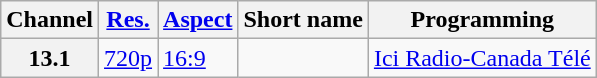<table class="wikitable">
<tr>
<th scope = "col">Channel</th>
<th scope = "col"><a href='#'>Res.</a></th>
<th scope = "col"><a href='#'>Aspect</a></th>
<th scope = "col">Short name</th>
<th scope = "col">Programming</th>
</tr>
<tr>
<th scope = "row">13.1</th>
<td><a href='#'>720p</a></td>
<td><a href='#'>16:9</a></td>
<td></td>
<td><a href='#'>Ici Radio-Canada Télé</a></td>
</tr>
</table>
